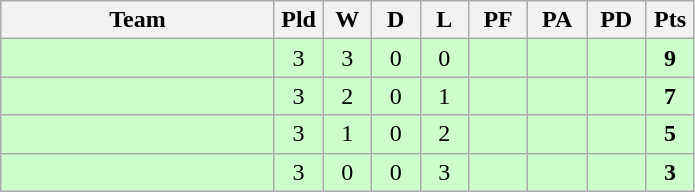<table class="wikitable" style="text-align:center;">
<tr>
<th width=175>Team</th>
<th width=25 abbr="Played">Pld</th>
<th width=25 abbr="Won">W</th>
<th width=25 abbr="Drawn">D</th>
<th width=25 abbr="Lost">L</th>
<th width=32 abbr="Points for">PF</th>
<th width=32 abbr="Points against">PA</th>
<th width=32 abbr="Points difference">PD</th>
<th width=25 abbr="Points">Pts</th>
</tr>
<tr bgcolor=ccffcc>
<td align=left></td>
<td>3</td>
<td>3</td>
<td>0</td>
<td>0</td>
<td></td>
<td></td>
<td></td>
<td><strong>9</strong></td>
</tr>
<tr bgcolor=ccffcc>
<td align=left></td>
<td>3</td>
<td>2</td>
<td>0</td>
<td>1</td>
<td></td>
<td></td>
<td></td>
<td><strong>7</strong></td>
</tr>
<tr bgcolor=ccffcc>
<td align=left></td>
<td>3</td>
<td>1</td>
<td>0</td>
<td>2</td>
<td></td>
<td></td>
<td></td>
<td><strong>5</strong></td>
</tr>
<tr bgcolor=ccffcc>
<td align=left></td>
<td>3</td>
<td>0</td>
<td>0</td>
<td>3</td>
<td></td>
<td></td>
<td></td>
<td><strong>3</strong></td>
</tr>
</table>
